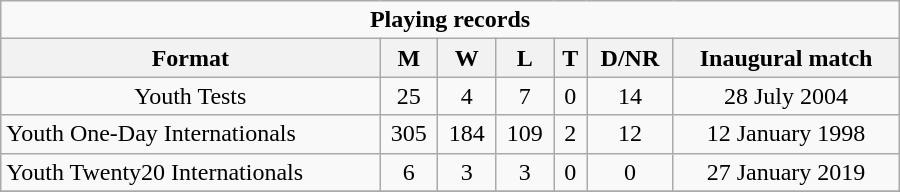<table class="wikitable" style="text-align: center; width: 600px">
<tr>
<td colspan=7 align="center"><strong>Playing records</strong></td>
</tr>
<tr>
<th>Format</th>
<th>M</th>
<th>W</th>
<th>L</th>
<th>T</th>
<th>D/NR</th>
<th>Inaugural match</th>
</tr>
<tr>
<td alingn="left">Youth Tests</td>
<td>25</td>
<td>4</td>
<td>7</td>
<td>0</td>
<td>14</td>
<td>28 July 2004</td>
</tr>
<tr>
<td align="left">Youth One-Day Internationals</td>
<td>305</td>
<td>184</td>
<td>109</td>
<td>2</td>
<td>12</td>
<td>12 January 1998</td>
</tr>
<tr>
<td align="left">Youth Twenty20 Internationals</td>
<td>6</td>
<td>3</td>
<td>3</td>
<td>0</td>
<td>0</td>
<td>27 January 2019</td>
</tr>
<tr>
</tr>
</table>
